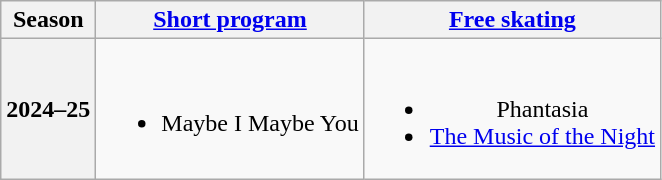<table class=wikitable style=text-align:center>
<tr>
<th>Season</th>
<th><a href='#'>Short program</a></th>
<th><a href='#'>Free skating</a></th>
</tr>
<tr>
<th>2024–25 <br> </th>
<td><br><ul><li>Maybe I Maybe You <br></li></ul></td>
<td><br><ul><li>Phantasia <br> </li><li><a href='#'>The Music of the Night</a> <br></li></ul></td>
</tr>
</table>
